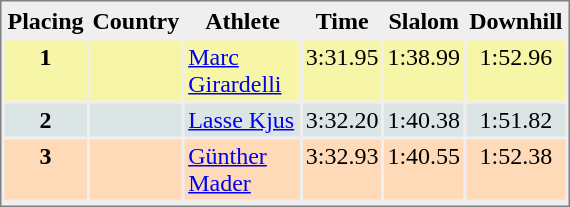<table style="border-style:solid;border-width:1px;border-color:#808080;background-color:#EFEFEF" cellspacing="2" cellpadding="2" width="380px">
<tr bgcolor="#EFEFEF">
<th>Placing</th>
<th>Country</th>
<th>Athlete</th>
<th>Time</th>
<th>Slalom</th>
<th>Downhill</th>
</tr>
<tr align="center" valign="top" bgcolor="#F7F6A8">
<th>1</th>
<td></td>
<td align="left"><a href='#'>Marc Girardelli</a></td>
<td align="left">3:31.95</td>
<td>1:38.99</td>
<td>1:52.96</td>
</tr>
<tr align="center" valign="top" bgcolor="#DCE5E5">
<th>2</th>
<td></td>
<td align="left"><a href='#'>Lasse Kjus</a></td>
<td align="left">3:32.20</td>
<td>1:40.38</td>
<td>1:51.82</td>
</tr>
<tr align="center" valign="top" bgcolor="#FFDAB9">
<th>3</th>
<td></td>
<td align="left"><a href='#'>Günther Mader</a></td>
<td align="left">3:32.93</td>
<td>1:40.55</td>
<td>1:52.38</td>
</tr>
<tr align="center" valign="top" bgcolor="#FFFFFF">
</tr>
</table>
